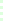<table style="font-size: 85%">
<tr>
<td style="background:#dfd;"></td>
</tr>
<tr>
<td style="background:#dfd;"></td>
</tr>
<tr>
<td style="background:#dfd;"></td>
</tr>
<tr>
<td style="background:#dfd;"></td>
</tr>
</table>
